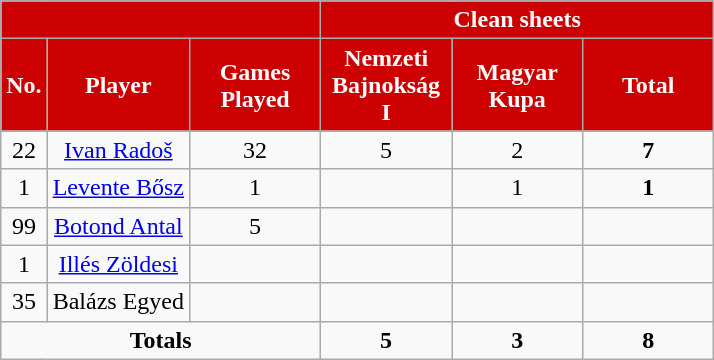<table class="wikitable sortable alternance" style="text-align:center">
<tr>
<th colspan="3" style="background:#CD0001"></th>
<th colspan="4" style="background:#CD0001;color:white">Clean sheets</th>
</tr>
<tr>
<th style="background-color:#CD0001;color:white">No.</th>
<th style="background-color:#CD0001;color:white">Player</th>
<th width=80 style="background-color:#CD0001;color:white">Games Played</th>
<th width=80 style="background-color:#CD0001;color:white">Nemzeti Bajnokság I</th>
<th width=80 style="background-color:#CD0001;color:white">Magyar Kupa</th>
<th width=80 style="background-color:#CD0001;color:white">Total</th>
</tr>
<tr>
<td>22</td>
<td> <a href='#'>Ivan Radoš</a></td>
<td>32</td>
<td>5</td>
<td>2</td>
<td><strong>7</strong></td>
</tr>
<tr>
<td>1</td>
<td> <a href='#'>Levente Bősz</a></td>
<td>1</td>
<td></td>
<td>1</td>
<td><strong>1</strong></td>
</tr>
<tr>
<td>99</td>
<td> <a href='#'>Botond Antal</a></td>
<td>5</td>
<td></td>
<td></td>
<td></td>
</tr>
<tr>
<td>1</td>
<td> <a href='#'>Illés Zöldesi</a></td>
<td></td>
<td></td>
<td></td>
<td></td>
</tr>
<tr>
<td>35</td>
<td> Balázs Egyed</td>
<td></td>
<td></td>
<td></td>
<td></td>
</tr>
<tr class="sortbottom">
<td colspan="3"><strong>Totals</strong></td>
<td><strong>5</strong></td>
<td><strong>3</strong></td>
<td><strong>8</strong></td>
</tr>
</table>
